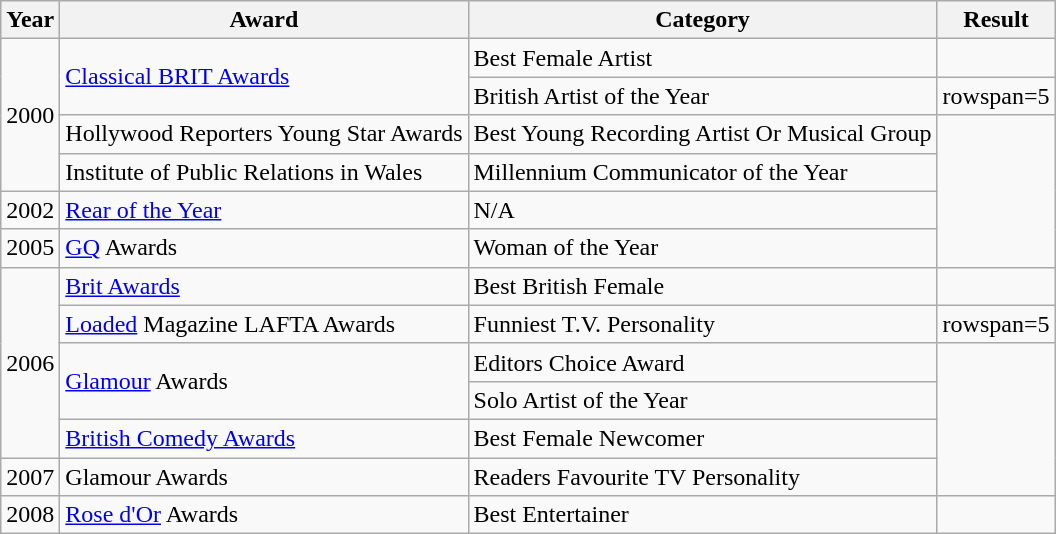<table class="wikitable">
<tr>
<th>Year</th>
<th>Award</th>
<th>Category</th>
<th>Result</th>
</tr>
<tr>
<td rowspan=4>2000</td>
<td rowspan=2><a href='#'>Classical BRIT Awards</a></td>
<td>Best Female Artist</td>
<td></td>
</tr>
<tr>
<td>British Artist of the Year</td>
<td>rowspan=5 </td>
</tr>
<tr>
<td>Hollywood Reporters Young Star Awards</td>
<td>Best Young Recording Artist Or Musical Group</td>
</tr>
<tr>
<td>Institute of Public Relations in Wales</td>
<td>Millennium Communicator of the Year</td>
</tr>
<tr>
<td>2002</td>
<td><a href='#'>Rear of the Year</a></td>
<td>N/A</td>
</tr>
<tr>
<td>2005</td>
<td><a href='#'>GQ</a> Awards</td>
<td>Woman of the Year</td>
</tr>
<tr>
<td rowspan=5>2006</td>
<td><a href='#'>Brit Awards</a></td>
<td>Best British Female</td>
<td></td>
</tr>
<tr>
<td><a href='#'>Loaded</a> Magazine LAFTA Awards</td>
<td>Funniest T.V. Personality</td>
<td>rowspan=5 </td>
</tr>
<tr>
<td rowspan=2><a href='#'>Glamour</a> Awards</td>
<td>Editors Choice Award</td>
</tr>
<tr>
<td>Solo Artist of the Year</td>
</tr>
<tr>
<td><a href='#'>British Comedy Awards</a></td>
<td>Best Female Newcomer</td>
</tr>
<tr>
<td>2007</td>
<td>Glamour Awards</td>
<td>Readers Favourite TV Personality</td>
</tr>
<tr>
<td>2008</td>
<td><a href='#'>Rose d'Or</a> Awards</td>
<td>Best Entertainer</td>
<td></td>
</tr>
</table>
